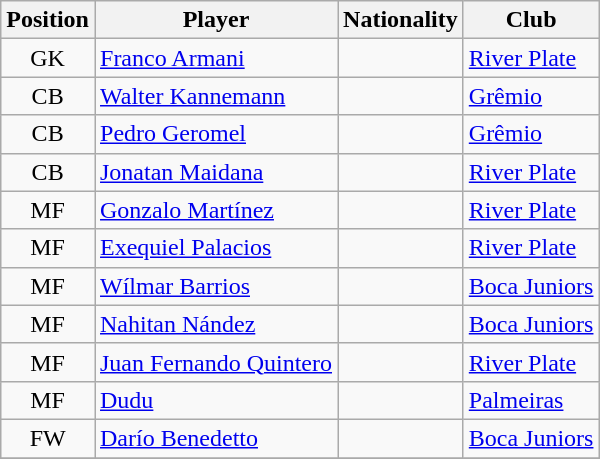<table class="wikitable">
<tr>
<th>Position</th>
<th>Player</th>
<th>Nationality</th>
<th>Club</th>
</tr>
<tr>
<td align="center">GK</td>
<td><a href='#'>Franco Armani</a></td>
<td></td>
<td> <a href='#'>River Plate</a></td>
</tr>
<tr>
<td align="center">CB</td>
<td><a href='#'>Walter Kannemann</a></td>
<td></td>
<td> <a href='#'>Grêmio</a></td>
</tr>
<tr>
<td align="center">CB</td>
<td><a href='#'>Pedro Geromel</a></td>
<td></td>
<td> <a href='#'>Grêmio</a></td>
</tr>
<tr>
<td align="center">CB</td>
<td><a href='#'>Jonatan Maidana</a></td>
<td></td>
<td> <a href='#'>River Plate</a></td>
</tr>
<tr>
<td align="center">MF</td>
<td><a href='#'>Gonzalo Martínez</a></td>
<td></td>
<td> <a href='#'>River Plate</a></td>
</tr>
<tr>
<td align="center">MF</td>
<td><a href='#'>Exequiel Palacios</a></td>
<td></td>
<td> <a href='#'>River Plate</a></td>
</tr>
<tr>
<td align="center">MF</td>
<td><a href='#'>Wílmar Barrios</a></td>
<td></td>
<td> <a href='#'>Boca Juniors</a></td>
</tr>
<tr>
<td align="center">MF</td>
<td><a href='#'>Nahitan Nández</a></td>
<td></td>
<td> <a href='#'>Boca Juniors</a></td>
</tr>
<tr>
<td align="center">MF</td>
<td><a href='#'>Juan Fernando Quintero</a></td>
<td></td>
<td> <a href='#'>River Plate</a></td>
</tr>
<tr>
<td align="center">MF</td>
<td><a href='#'>Dudu</a></td>
<td></td>
<td> <a href='#'>Palmeiras</a></td>
</tr>
<tr>
<td align="center">FW</td>
<td><a href='#'>Darío Benedetto</a></td>
<td></td>
<td> <a href='#'>Boca Juniors</a></td>
</tr>
<tr>
</tr>
</table>
